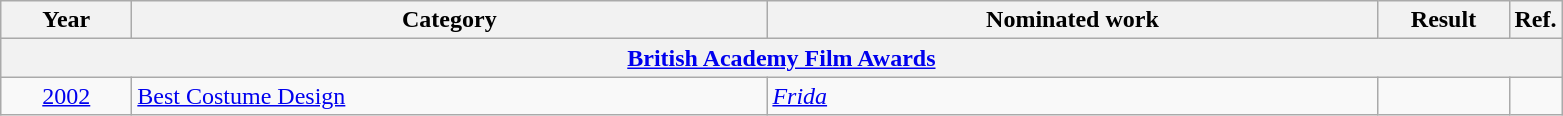<table class=wikitable>
<tr>
<th scope="col" style="width:5em;">Year</th>
<th scope="col" style="width:26em;">Category</th>
<th scope="col" style="width:25em;">Nominated work</th>
<th scope="col" style="width:5em;">Result</th>
<th>Ref.</th>
</tr>
<tr>
<th colspan="5"><a href='#'>British Academy Film Awards</a></th>
</tr>
<tr>
<td style="text-align:center;"><a href='#'>2002</a></td>
<td><a href='#'>Best Costume Design</a></td>
<td><em><a href='#'>Frida</a></em></td>
<td></td>
<td style="text-align:center;"></td>
</tr>
</table>
